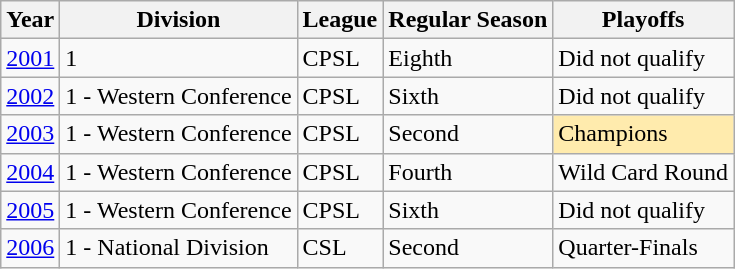<table class="wikitable">
<tr>
<th>Year</th>
<th>Division</th>
<th>League</th>
<th>Regular Season</th>
<th>Playoffs</th>
</tr>
<tr>
<td><a href='#'>2001</a></td>
<td>1</td>
<td>CPSL</td>
<td>Eighth</td>
<td>Did not qualify</td>
</tr>
<tr>
<td><a href='#'>2002</a></td>
<td>1 - Western Conference</td>
<td>CPSL</td>
<td>Sixth</td>
<td>Did not qualify</td>
</tr>
<tr>
<td><a href='#'>2003</a></td>
<td>1 - Western Conference</td>
<td>CPSL</td>
<td>Second</td>
<td bgcolor="FFEBAD">Champions</td>
</tr>
<tr>
<td><a href='#'>2004</a></td>
<td>1 - Western Conference</td>
<td>CPSL</td>
<td>Fourth</td>
<td>Wild Card Round</td>
</tr>
<tr>
<td><a href='#'>2005</a></td>
<td>1 - Western Conference</td>
<td>CPSL</td>
<td>Sixth</td>
<td>Did not qualify</td>
</tr>
<tr>
<td><a href='#'>2006</a></td>
<td>1 - National Division</td>
<td>CSL</td>
<td>Second</td>
<td>Quarter-Finals</td>
</tr>
</table>
